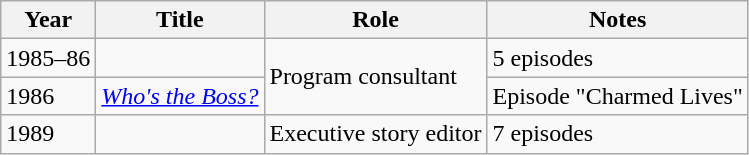<table class="wikitable sortable">
<tr>
<th>Year</th>
<th>Title</th>
<th>Role</th>
<th class="unsortable">Notes</th>
</tr>
<tr>
<td>1985–86</td>
<td><em></em></td>
<td rowspan=2>Program consultant</td>
<td>5 episodes</td>
</tr>
<tr>
<td>1986</td>
<td><em><a href='#'>Who's the Boss?</a></em></td>
<td>Episode "Charmed Lives"</td>
</tr>
<tr>
<td>1989</td>
<td><em></em></td>
<td>Executive story editor</td>
<td>7 episodes</td>
</tr>
</table>
